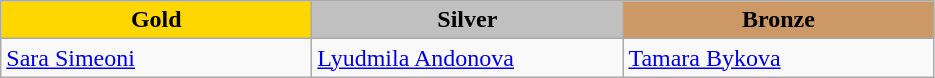<table class="wikitable" style="text-align:left">
<tr align="center">
<td width=200 bgcolor=gold><strong>Gold</strong></td>
<td width=200 bgcolor=silver><strong>Silver</strong></td>
<td width=200 bgcolor=CC9966><strong>Bronze</strong></td>
</tr>
<tr>
<td><a href='#'>Sara Simeoni</a><br><em></em></td>
<td><a href='#'>Lyudmila Andonova</a><br><em></em></td>
<td><a href='#'>Tamara Bykova</a><br><em></em></td>
</tr>
</table>
